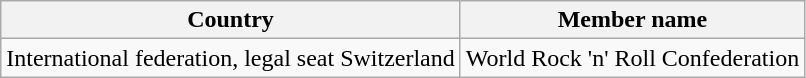<table class="wikitable">
<tr>
<th>Country</th>
<th>Member name</th>
</tr>
<tr>
<td>International federation, legal seat Switzerland</td>
<td>World Rock 'n' Roll Confederation</td>
</tr>
</table>
